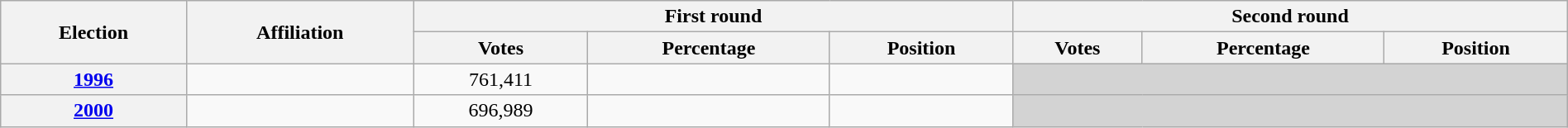<table class=wikitable width=100%>
<tr>
<th rowspan=2>Election</th>
<th rowspan=2>Affiliation</th>
<th colspan=3>First round</th>
<th colspan=3>Second round</th>
</tr>
<tr>
<th>Votes</th>
<th>Percentage</th>
<th>Position</th>
<th>Votes</th>
<th>Percentage</th>
<th>Position</th>
</tr>
<tr align=center>
<th><a href='#'>1996</a></th>
<td></td>
<td>761,411</td>
<td></td>
<td></td>
<td bgcolor=lightgrey colspan=3></td>
</tr>
<tr align=center>
<th><a href='#'>2000</a></th>
<td></td>
<td>696,989</td>
<td></td>
<td></td>
<td bgcolor=lightgrey colspan=3></td>
</tr>
</table>
